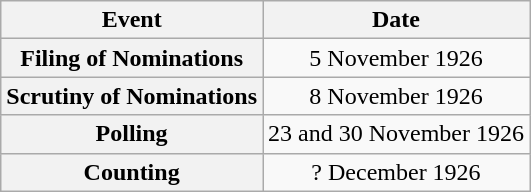<table class="wikitable" style="text-align:center">
<tr>
<th>Event</th>
<th>Date</th>
</tr>
<tr>
<th>Filing of Nominations</th>
<td>5 November 1926</td>
</tr>
<tr>
<th>Scrutiny of Nominations</th>
<td>8 November 1926</td>
</tr>
<tr>
<th>Polling</th>
<td>23 and 30 November 1926</td>
</tr>
<tr>
<th>Counting</th>
<td>? December 1926</td>
</tr>
</table>
